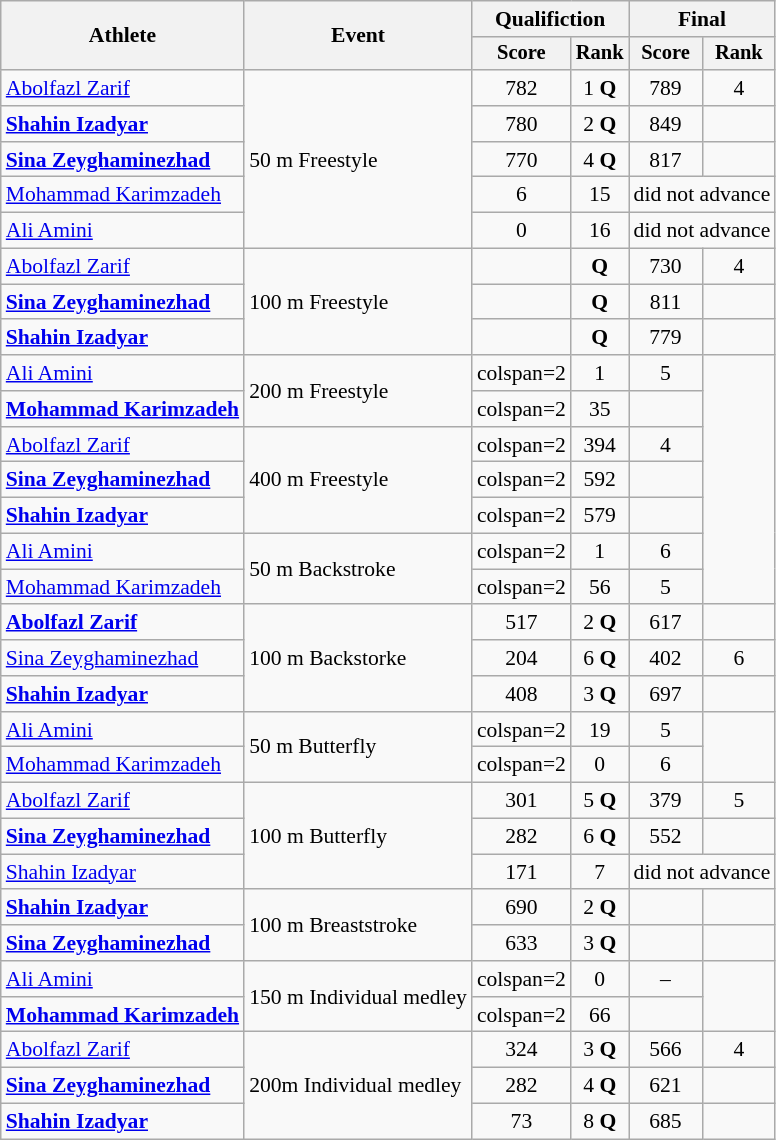<table class=wikitable style=font-size:90%>
<tr>
<th rowspan=2>Athlete</th>
<th rowspan=2>Event</th>
<th colspan=2>Qualifiction</th>
<th colspan=2>Final</th>
</tr>
<tr style=font-size:95%>
<th>Score</th>
<th>Rank</th>
<th>Score</th>
<th>Rank</th>
</tr>
<tr align=center>
<td align=left><a href='#'>Abolfazl Zarif</a></td>
<td align=left rowspan="5">50 m Freestyle</td>
<td>782</td>
<td>1 <strong>Q</strong></td>
<td>789</td>
<td>4</td>
</tr>
<tr align=center>
<td align=left><strong><a href='#'>Shahin Izadyar</a></strong></td>
<td>780</td>
<td>2 <strong>Q</strong></td>
<td>849</td>
<td></td>
</tr>
<tr align=center>
<td align=left><strong><a href='#'>Sina Zeyghaminezhad</a></strong></td>
<td>770</td>
<td>4 <strong>Q</strong></td>
<td>817</td>
<td></td>
</tr>
<tr align=center>
<td align=left><a href='#'>Mohammad Karimzadeh</a></td>
<td>6</td>
<td>15</td>
<td colspan=2>did not advance</td>
</tr>
<tr align=center>
<td align=left><a href='#'>Ali Amini</a></td>
<td>0</td>
<td>16</td>
<td colspan=2>did not advance</td>
</tr>
<tr align=center>
<td align=left><a href='#'>Abolfazl Zarif</a></td>
<td align=left rowspan="3">100 m Freestyle</td>
<td></td>
<td><strong>Q</strong></td>
<td>730</td>
<td>4</td>
</tr>
<tr align=center>
<td align=left><strong><a href='#'>Sina Zeyghaminezhad</a></strong></td>
<td></td>
<td><strong>Q</strong></td>
<td>811</td>
<td></td>
</tr>
<tr align=center>
<td align=left><strong><a href='#'>Shahin Izadyar</a></strong></td>
<td></td>
<td><strong>Q</strong></td>
<td>779</td>
<td></td>
</tr>
<tr align=center>
<td align=left><a href='#'>Ali Amini</a></td>
<td align=left rowspan="2">200 m Freestyle</td>
<td>colspan=2 </td>
<td>1</td>
<td>5</td>
</tr>
<tr align=center>
<td align=left><strong><a href='#'>Mohammad Karimzadeh</a></strong></td>
<td>colspan=2 </td>
<td>35</td>
<td></td>
</tr>
<tr align=center>
<td align=left><a href='#'>Abolfazl Zarif</a></td>
<td align=left rowspan="3">400 m Freestyle</td>
<td>colspan=2 </td>
<td>394</td>
<td>4</td>
</tr>
<tr align=center>
<td align=left><strong><a href='#'>Sina Zeyghaminezhad</a></strong></td>
<td>colspan=2 </td>
<td>592</td>
<td></td>
</tr>
<tr align=center>
<td align=left><strong><a href='#'>Shahin Izadyar</a></strong></td>
<td>colspan=2 </td>
<td>579</td>
<td></td>
</tr>
<tr align=center>
<td align=left><a href='#'>Ali Amini</a></td>
<td align=left rowspan="2">50 m Backstroke</td>
<td>colspan=2 </td>
<td>1</td>
<td>6</td>
</tr>
<tr align=center>
<td align=left><a href='#'>Mohammad Karimzadeh</a></td>
<td>colspan=2 </td>
<td>56</td>
<td>5</td>
</tr>
<tr align=center>
<td align=left><strong><a href='#'>Abolfazl Zarif</a></strong></td>
<td align=left rowspan="3">100 m Backstorke</td>
<td>517</td>
<td>2 <strong>Q</strong></td>
<td>617</td>
<td></td>
</tr>
<tr align=center>
<td align=left><a href='#'>Sina Zeyghaminezhad</a></td>
<td>204</td>
<td>6 <strong>Q</strong></td>
<td>402</td>
<td>6</td>
</tr>
<tr align=center>
<td align=left><strong><a href='#'>Shahin Izadyar</a></strong></td>
<td>408</td>
<td>3 <strong>Q</strong></td>
<td>697</td>
<td></td>
</tr>
<tr align=center>
<td align=left><a href='#'>Ali Amini</a></td>
<td align=left rowspan="2">50 m Butterfly</td>
<td>colspan=2 </td>
<td>19</td>
<td>5</td>
</tr>
<tr align=center>
<td align=left><a href='#'>Mohammad Karimzadeh</a></td>
<td>colspan=2 </td>
<td>0</td>
<td>6</td>
</tr>
<tr align=center>
<td align=left><a href='#'>Abolfazl Zarif</a></td>
<td align=left rowspan="3">100 m Butterfly</td>
<td>301</td>
<td>5 <strong>Q</strong></td>
<td>379</td>
<td>5</td>
</tr>
<tr align=center>
<td align=left><strong><a href='#'>Sina Zeyghaminezhad</a></strong></td>
<td>282</td>
<td>6 <strong>Q</strong></td>
<td>552</td>
<td></td>
</tr>
<tr align=center>
<td align=left><a href='#'>Shahin Izadyar</a></td>
<td>171</td>
<td>7</td>
<td colspan=2>did not advance</td>
</tr>
<tr align=center>
<td align=left><strong><a href='#'>Shahin Izadyar</a></strong></td>
<td align=left rowspan="2">100 m Breaststroke</td>
<td>690</td>
<td>2 <strong>Q</strong></td>
<td></td>
<td></td>
</tr>
<tr align=center>
<td align=left><strong><a href='#'>Sina Zeyghaminezhad</a></strong></td>
<td>633</td>
<td>3 <strong>Q</strong></td>
<td></td>
<td></td>
</tr>
<tr align=center>
<td align=left><a href='#'>Ali Amini</a></td>
<td align=left rowspan="2">150 m Individual medley</td>
<td>colspan=2 </td>
<td>0</td>
<td>–</td>
</tr>
<tr align=center>
<td align=left><strong><a href='#'>Mohammad Karimzadeh</a></strong></td>
<td>colspan=2 </td>
<td>66</td>
<td></td>
</tr>
<tr align=center>
<td align=left><a href='#'>Abolfazl Zarif</a></td>
<td align=left rowspan="3">200m Individual medley</td>
<td>324</td>
<td>3 <strong>Q</strong></td>
<td>566</td>
<td>4</td>
</tr>
<tr align=center>
<td align=left><strong><a href='#'>Sina Zeyghaminezhad</a></strong></td>
<td>282</td>
<td>4 <strong>Q</strong></td>
<td>621</td>
<td></td>
</tr>
<tr align=center>
<td align=left><strong><a href='#'>Shahin Izadyar</a></strong></td>
<td>73</td>
<td>8 <strong>Q</strong></td>
<td>685</td>
<td></td>
</tr>
</table>
